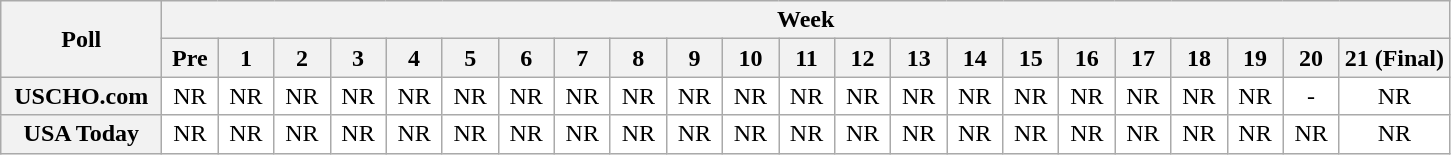<table class="wikitable" style="white-space:nowrap;">
<tr>
<th scope="col" width="100" rowspan="2">Poll</th>
<th colspan="25">Week</th>
</tr>
<tr>
<th scope="col" width="30">Pre</th>
<th scope="col" width="30">1</th>
<th scope="col" width="30">2</th>
<th scope="col" width="30">3</th>
<th scope="col" width="30">4</th>
<th scope="col" width="30">5</th>
<th scope="col" width="30">6</th>
<th scope="col" width="30">7</th>
<th scope="col" width="30">8</th>
<th scope="col" width="30">9</th>
<th scope="col" width="30">10</th>
<th scope="col" width="30">11</th>
<th scope="col" width="30">12</th>
<th scope="col" width="30">13</th>
<th scope="col" width="30">14</th>
<th scope="col" width="30">15</th>
<th scope="col" width="30">16</th>
<th scope="col" width="30">17</th>
<th scope="col" width="30">18</th>
<th scope="col" width="30">19</th>
<th scope="col" width="30">20</th>
<th scope="col" width="30">21 (Final)</th>
</tr>
<tr style="text-align:center;">
<th>USCHO.com</th>
<td bgcolor=FFFFFF>NR</td>
<td bgcolor=FFFFFF>NR</td>
<td bgcolor=FFFFFF>NR</td>
<td bgcolor=FFFFFF>NR</td>
<td bgcolor=FFFFFF>NR</td>
<td bgcolor=FFFFFF>NR</td>
<td bgcolor=FFFFFF>NR</td>
<td bgcolor=FFFFFF>NR</td>
<td bgcolor=FFFFFF>NR</td>
<td bgcolor=FFFFFF>NR</td>
<td bgcolor=FFFFFF>NR</td>
<td bgcolor=FFFFFF>NR</td>
<td bgcolor=FFFFFF>NR</td>
<td bgcolor=FFFFFF>NR</td>
<td bgcolor=FFFFFF>NR</td>
<td bgcolor=FFFFFF>NR</td>
<td bgcolor=FFFFFF>NR</td>
<td bgcolor=FFFFFF>NR</td>
<td bgcolor=FFFFFF>NR</td>
<td bgcolor=FFFFFF>NR</td>
<td bgcolor=FFFFFF>-</td>
<td bgcolor=FFFFFF>NR</td>
</tr>
<tr style="text-align:center;">
<th>USA Today</th>
<td bgcolor=FFFFFF>NR</td>
<td bgcolor=FFFFFF>NR</td>
<td bgcolor=FFFFFF>NR</td>
<td bgcolor=FFFFFF>NR</td>
<td bgcolor=FFFFFF>NR</td>
<td bgcolor=FFFFFF>NR</td>
<td bgcolor=FFFFFF>NR</td>
<td bgcolor=FFFFFF>NR</td>
<td bgcolor=FFFFFF>NR</td>
<td bgcolor=FFFFFF>NR</td>
<td bgcolor=FFFFFF>NR</td>
<td bgcolor=FFFFFF>NR</td>
<td bgcolor=FFFFFF>NR</td>
<td bgcolor=FFFFFF>NR</td>
<td bgcolor=FFFFFF>NR</td>
<td bgcolor=FFFFFF>NR</td>
<td bgcolor=FFFFFF>NR</td>
<td bgcolor=FFFFFF>NR</td>
<td bgcolor=FFFFFF>NR</td>
<td bgcolor=FFFFFF>NR</td>
<td bgcolor=FFFFFF>NR</td>
<td bgcolor=FFFFFF>NR</td>
</tr>
</table>
